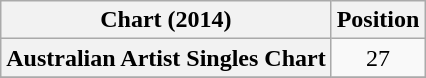<table class="wikitable plainrowheaders" style="text-align:center">
<tr>
<th scope="col">Chart (2014)</th>
<th scope="col">Position</th>
</tr>
<tr>
<th scope="row">Australian Artist Singles Chart</th>
<td>27</td>
</tr>
<tr>
</tr>
</table>
